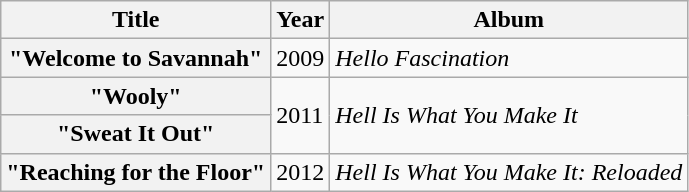<table class="wikitable plainrowheaders">
<tr>
<th>Title</th>
<th>Year</th>
<th>Album</th>
</tr>
<tr>
<th scope="row">"Welcome to Savannah"</th>
<td>2009</td>
<td><em>Hello Fascination</em></td>
</tr>
<tr>
<th scope="row">"Wooly"</th>
<td rowspan="2">2011</td>
<td rowspan="2"><em>Hell Is What You Make It</em></td>
</tr>
<tr>
<th scope="row">"Sweat It Out"</th>
</tr>
<tr>
<th scope="row">"Reaching for the Floor"</th>
<td>2012</td>
<td><em>Hell Is What You Make It: Reloaded</em></td>
</tr>
</table>
